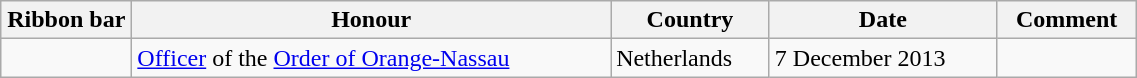<table class="wikitable" style="width:60%;">
<tr>
<th style="width:80px;">Ribbon bar</th>
<th>Honour</th>
<th>Country</th>
<th>Date</th>
<th>Comment</th>
</tr>
<tr>
<td></td>
<td><a href='#'>Officer</a> of the <a href='#'>Order of Orange-Nassau</a></td>
<td>Netherlands</td>
<td>7 December 2013</td>
<td></td>
</tr>
</table>
